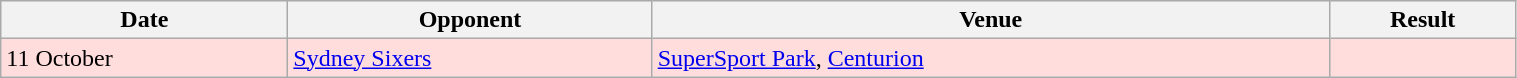<table class="wikitable" style="width:80%;">
<tr style="background:#efefef;">
<th scope="col">Date</th>
<th scope="col">Opponent</th>
<th scope="col">Venue</th>
<th scope="col">Result</th>
</tr>
<tr style="background:#fdd;">
<td>11 October</td>
<td><a href='#'>Sydney Sixers</a></td>
<td><a href='#'>SuperSport Park</a>, <a href='#'>Centurion</a></td>
<td></td>
</tr>
</table>
